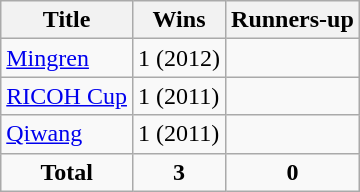<table class="wikitable">
<tr>
<th>Title</th>
<th>Wins</th>
<th>Runners-up</th>
</tr>
<tr>
<td><a href='#'>Mingren</a></td>
<td>1 (2012)</td>
<td></td>
</tr>
<tr>
<td><a href='#'>RICOH Cup</a></td>
<td>1 (2011)</td>
<td></td>
</tr>
<tr>
<td><a href='#'>Qiwang</a></td>
<td>1 (2011)</td>
<td></td>
</tr>
<tr align="center">
<td><strong>Total</strong></td>
<td><strong>3</strong></td>
<td><strong>0</strong></td>
</tr>
</table>
